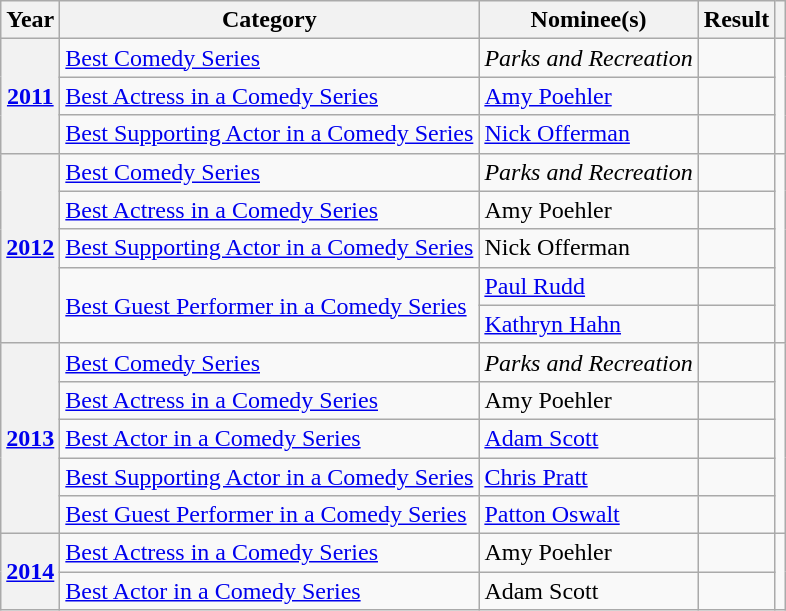<table class="wikitable plainrowheaders">
<tr>
<th scope="col">Year</th>
<th scope="col">Category</th>
<th scope="col">Nominee(s)</th>
<th scope="col">Result</th>
<th scope="col"></th>
</tr>
<tr>
<th scope="row" rowspan="3"><a href='#'>2011</a></th>
<td><a href='#'>Best Comedy Series</a></td>
<td><em>Parks and Recreation</em></td>
<td></td>
<td style="text-align:center;" rowspan="3"></td>
</tr>
<tr>
<td><a href='#'>Best Actress in a Comedy Series</a></td>
<td><a href='#'>Amy Poehler</a></td>
<td></td>
</tr>
<tr>
<td><a href='#'>Best Supporting Actor in a Comedy Series</a></td>
<td><a href='#'>Nick Offerman</a></td>
<td></td>
</tr>
<tr>
<th scope="row" rowspan="5"><a href='#'>2012</a></th>
<td><a href='#'>Best Comedy Series</a></td>
<td><em>Parks and Recreation</em></td>
<td></td>
<td style="text-align:center;" rowspan="5"></td>
</tr>
<tr>
<td><a href='#'>Best Actress in a Comedy Series</a></td>
<td>Amy Poehler</td>
<td></td>
</tr>
<tr>
<td><a href='#'>Best Supporting Actor in a Comedy Series</a></td>
<td>Nick Offerman</td>
<td></td>
</tr>
<tr>
<td rowspan="2"><a href='#'>Best Guest Performer in a Comedy Series</a></td>
<td><a href='#'>Paul Rudd</a></td>
<td></td>
</tr>
<tr>
<td><a href='#'>Kathryn Hahn</a></td>
<td></td>
</tr>
<tr>
<th scope="row" rowspan="5"><a href='#'>2013</a></th>
<td><a href='#'>Best Comedy Series</a></td>
<td><em>Parks and Recreation</em></td>
<td></td>
<td style="text-align:center;" rowspan="5"></td>
</tr>
<tr>
<td><a href='#'>Best Actress in a Comedy Series</a></td>
<td>Amy Poehler</td>
<td></td>
</tr>
<tr>
<td><a href='#'>Best Actor in a Comedy Series</a></td>
<td><a href='#'>Adam Scott</a></td>
<td></td>
</tr>
<tr>
<td><a href='#'>Best Supporting Actor in a Comedy Series</a></td>
<td><a href='#'>Chris Pratt</a></td>
<td></td>
</tr>
<tr>
<td><a href='#'>Best Guest Performer in a Comedy Series</a></td>
<td><a href='#'>Patton Oswalt</a></td>
<td></td>
</tr>
<tr>
<th scope="row" rowspan="2"><a href='#'>2014</a></th>
<td><a href='#'>Best Actress in a Comedy Series</a></td>
<td>Amy Poehler</td>
<td></td>
<td style="text-align:center;" rowspan="2"></td>
</tr>
<tr>
<td><a href='#'>Best Actor in a Comedy Series</a></td>
<td>Adam Scott</td>
<td></td>
</tr>
</table>
